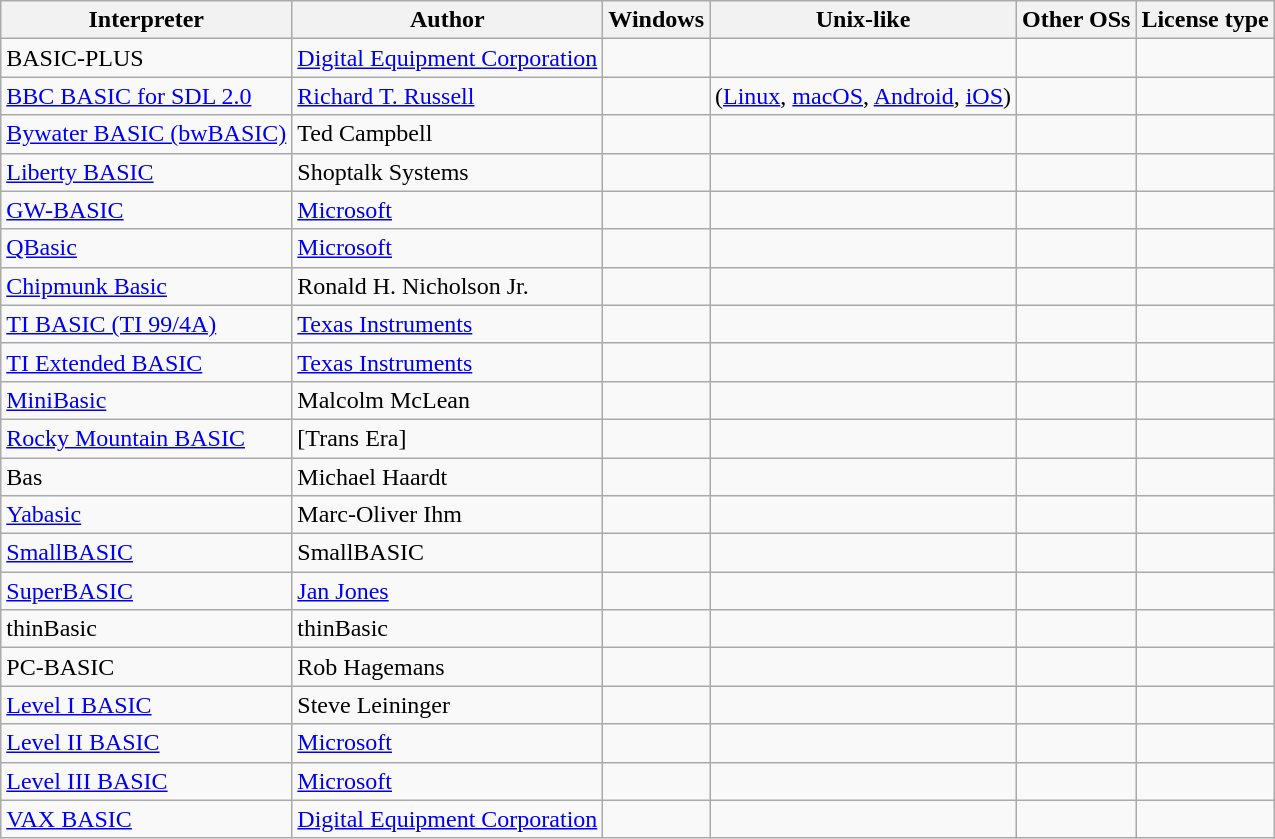<table class="wikitable sortable">
<tr>
<th>Interpreter</th>
<th>Author</th>
<th>Windows</th>
<th>Unix-like</th>
<th>Other OSs</th>
<th>License type</th>
</tr>
<tr>
<td>BASIC-PLUS</td>
<td><a href='#'>Digital Equipment Corporation</a></td>
<td></td>
<td></td>
<td></td>
<td></td>
</tr>
<tr>
<td><a href='#'>BBC BASIC for SDL 2.0</a></td>
<td><a href='#'>Richard T. Russell</a></td>
<td></td>
<td> (<a href='#'>Linux</a>, <a href='#'>macOS</a>, <a href='#'>Android</a>, <a href='#'>iOS</a>)</td>
<td></td>
<td></td>
</tr>
<tr>
<td><a href='#'>Bywater BASIC (bwBASIC)</a></td>
<td>Ted Campbell</td>
<td></td>
<td></td>
<td></td>
<td></td>
</tr>
<tr>
<td><a href='#'>Liberty BASIC</a></td>
<td>Shoptalk Systems</td>
<td></td>
<td></td>
<td></td>
<td></td>
</tr>
<tr>
<td><a href='#'>GW-BASIC</a></td>
<td><a href='#'>Microsoft</a></td>
<td></td>
<td></td>
<td></td>
<td></td>
</tr>
<tr>
<td><a href='#'>QBasic</a></td>
<td><a href='#'>Microsoft</a></td>
<td></td>
<td></td>
<td></td>
<td></td>
</tr>
<tr>
<td><a href='#'>Chipmunk Basic</a></td>
<td>Ronald H. Nicholson Jr.</td>
<td></td>
<td></td>
<td></td>
<td></td>
</tr>
<tr>
<td><a href='#'>TI BASIC (TI 99/4A)</a></td>
<td><a href='#'>Texas Instruments</a></td>
<td></td>
<td></td>
<td></td>
<td></td>
</tr>
<tr>
<td><a href='#'>TI Extended BASIC</a></td>
<td><a href='#'>Texas Instruments</a></td>
<td></td>
<td></td>
<td></td>
<td></td>
</tr>
<tr>
<td><a href='#'>MiniBasic</a></td>
<td>Malcolm McLean</td>
<td></td>
<td></td>
<td></td>
<td></td>
</tr>
<tr>
<td><a href='#'>Rocky Mountain BASIC</a></td>
<td>[Trans Era]</td>
<td></td>
<td></td>
<td></td>
<td></td>
</tr>
<tr>
<td>Bas</td>
<td>Michael Haardt</td>
<td></td>
<td></td>
<td></td>
<td></td>
</tr>
<tr>
<td><a href='#'>Yabasic</a></td>
<td>Marc-Oliver Ihm</td>
<td></td>
<td></td>
<td></td>
<td></td>
</tr>
<tr>
<td><a href='#'>SmallBASIC</a></td>
<td>SmallBASIC</td>
<td></td>
<td></td>
<td></td>
<td></td>
</tr>
<tr>
<td><a href='#'>SuperBASIC</a></td>
<td><a href='#'>Jan Jones</a></td>
<td></td>
<td></td>
<td></td>
<td></td>
</tr>
<tr>
<td>thinBasic</td>
<td>thinBasic</td>
<td></td>
<td></td>
<td></td>
<td></td>
</tr>
<tr>
<td>PC-BASIC</td>
<td>Rob Hagemans</td>
<td></td>
<td></td>
<td></td>
<td></td>
</tr>
<tr>
<td><a href='#'>Level I BASIC</a></td>
<td>Steve Leininger</td>
<td></td>
<td></td>
<td></td>
<td></td>
</tr>
<tr>
<td><a href='#'>Level II BASIC</a></td>
<td><a href='#'>Microsoft</a></td>
<td></td>
<td></td>
<td></td>
<td></td>
</tr>
<tr>
<td><a href='#'>Level III BASIC</a></td>
<td><a href='#'>Microsoft</a></td>
<td></td>
<td></td>
<td></td>
<td></td>
</tr>
<tr>
<td><a href='#'>VAX BASIC</a></td>
<td><a href='#'>Digital Equipment Corporation</a></td>
<td></td>
<td></td>
<td></td>
<td></td>
</tr>
</table>
